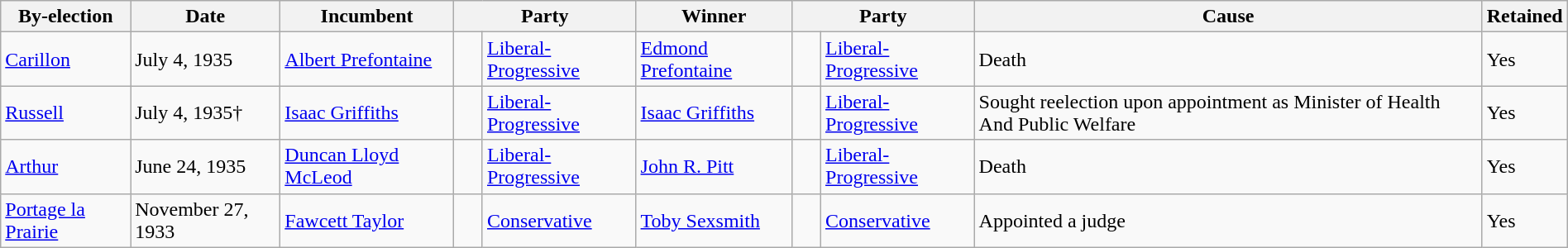<table class="wikitable" style="width:100%">
<tr>
<th>By-election</th>
<th>Date</th>
<th>Incumbent</th>
<th colspan="2">Party</th>
<th>Winner</th>
<th colspan="2">Party</th>
<th>Cause</th>
<th>Retained</th>
</tr>
<tr>
<td><a href='#'>Carillon</a></td>
<td>July 4, 1935</td>
<td><a href='#'>Albert Prefontaine</a></td>
<td>    </td>
<td><a href='#'>Liberal-Progressive</a></td>
<td><a href='#'>Edmond Prefontaine</a></td>
<td>    </td>
<td><a href='#'>Liberal-Progressive</a></td>
<td>Death</td>
<td>Yes</td>
</tr>
<tr>
<td><a href='#'>Russell</a></td>
<td>July 4, 1935†</td>
<td><a href='#'>Isaac Griffiths</a></td>
<td>    </td>
<td><a href='#'>Liberal-Progressive</a></td>
<td><a href='#'>Isaac Griffiths</a></td>
<td>    </td>
<td><a href='#'>Liberal-Progressive</a></td>
<td>Sought reelection upon appointment as Minister of Health And Public Welfare</td>
<td>Yes</td>
</tr>
<tr>
<td><a href='#'>Arthur</a></td>
<td>June 24, 1935</td>
<td><a href='#'>Duncan Lloyd McLeod</a></td>
<td>    </td>
<td><a href='#'>Liberal-Progressive</a></td>
<td><a href='#'>John R. Pitt</a></td>
<td>    </td>
<td><a href='#'>Liberal-Progressive</a></td>
<td>Death</td>
<td>Yes</td>
</tr>
<tr>
<td><a href='#'>Portage la Prairie</a></td>
<td>November 27, 1933</td>
<td><a href='#'>Fawcett Taylor</a></td>
<td>    </td>
<td><a href='#'>Conservative</a></td>
<td><a href='#'>Toby Sexsmith</a></td>
<td>    </td>
<td><a href='#'>Conservative</a></td>
<td>Appointed a judge</td>
<td>Yes</td>
</tr>
</table>
